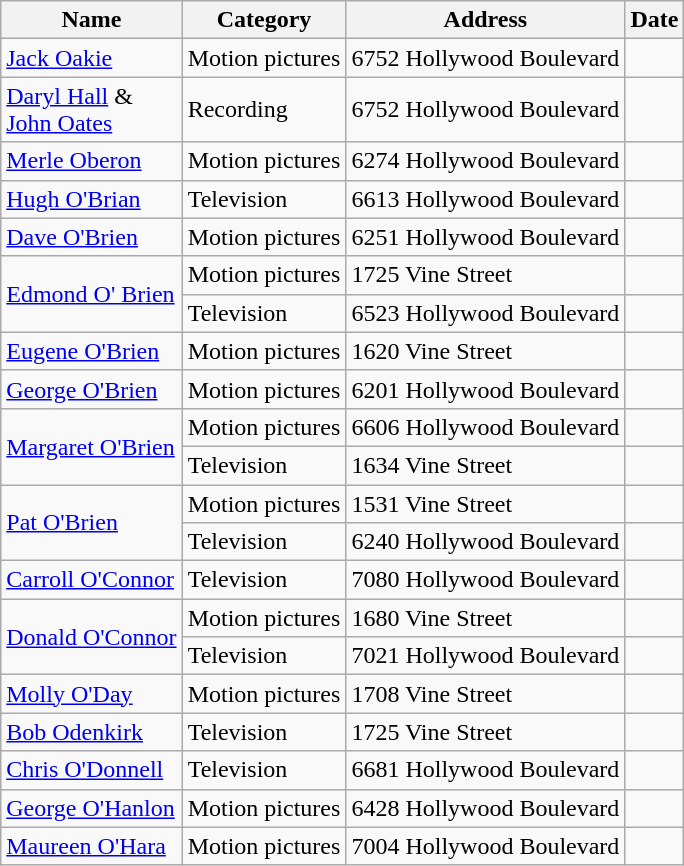<table class="wikitable sortable" style="font-size: 100%;">
<tr>
<th>Name</th>
<th>Category</th>
<th>Address</th>
<th>Date</th>
</tr>
<tr>
<td><a href='#'>Jack Oakie</a></td>
<td>Motion pictures</td>
<td>6752 Hollywood Boulevard</td>
<td></td>
</tr>
<tr>
<td><a href='#'>Daryl Hall</a> &<br><a href='#'>John Oates</a></td>
<td>Recording</td>
<td>6752 Hollywood Boulevard</td>
<td></td>
</tr>
<tr>
<td><a href='#'>Merle Oberon</a></td>
<td>Motion pictures</td>
<td>6274 Hollywood Boulevard</td>
<td></td>
</tr>
<tr>
<td><a href='#'>Hugh O'Brian</a></td>
<td>Television</td>
<td>6613 Hollywood Boulevard</td>
<td></td>
</tr>
<tr>
<td><a href='#'>Dave O'Brien</a></td>
<td>Motion pictures</td>
<td>6251 Hollywood Boulevard</td>
<td></td>
</tr>
<tr>
<td rowspan="2"><a href='#'>Edmond O' Brien</a></td>
<td>Motion pictures</td>
<td>1725 Vine Street</td>
<td></td>
</tr>
<tr>
<td>Television</td>
<td>6523 Hollywood Boulevard</td>
<td></td>
</tr>
<tr>
<td><a href='#'>Eugene O'Brien</a></td>
<td>Motion pictures</td>
<td>1620 Vine Street</td>
<td></td>
</tr>
<tr>
<td><a href='#'>George O'Brien</a></td>
<td>Motion pictures</td>
<td>6201 Hollywood Boulevard</td>
<td></td>
</tr>
<tr>
<td rowspan="2"><a href='#'>Margaret O'Brien</a></td>
<td>Motion pictures</td>
<td>6606 Hollywood Boulevard</td>
<td></td>
</tr>
<tr>
<td>Television</td>
<td>1634 Vine Street</td>
<td></td>
</tr>
<tr>
<td rowspan="2"><a href='#'>Pat O'Brien</a></td>
<td>Motion pictures</td>
<td>1531 Vine Street</td>
<td></td>
</tr>
<tr>
<td>Television</td>
<td>6240 Hollywood Boulevard</td>
<td></td>
</tr>
<tr>
<td><a href='#'>Carroll O'Connor</a></td>
<td>Television</td>
<td>7080 Hollywood Boulevard</td>
<td></td>
</tr>
<tr>
<td rowspan="2"><a href='#'>Donald O'Connor</a></td>
<td>Motion pictures</td>
<td>1680 Vine Street</td>
<td></td>
</tr>
<tr>
<td>Television</td>
<td>7021 Hollywood Boulevard</td>
<td></td>
</tr>
<tr>
<td><a href='#'>Molly O'Day</a></td>
<td>Motion pictures</td>
<td>1708 Vine Street</td>
<td></td>
</tr>
<tr>
<td><a href='#'>Bob Odenkirk</a></td>
<td>Television</td>
<td>1725 Vine Street</td>
<td></td>
</tr>
<tr>
<td><a href='#'>Chris O'Donnell</a></td>
<td>Television</td>
<td>6681 Hollywood Boulevard</td>
<td></td>
</tr>
<tr>
<td><a href='#'>George O'Hanlon</a></td>
<td>Motion pictures</td>
<td>6428 Hollywood Boulevard</td>
<td></td>
</tr>
<tr>
<td><a href='#'>Maureen O'Hara</a></td>
<td>Motion pictures</td>
<td>7004 Hollywood Boulevard</td>
<td></td>
</tr>
</table>
